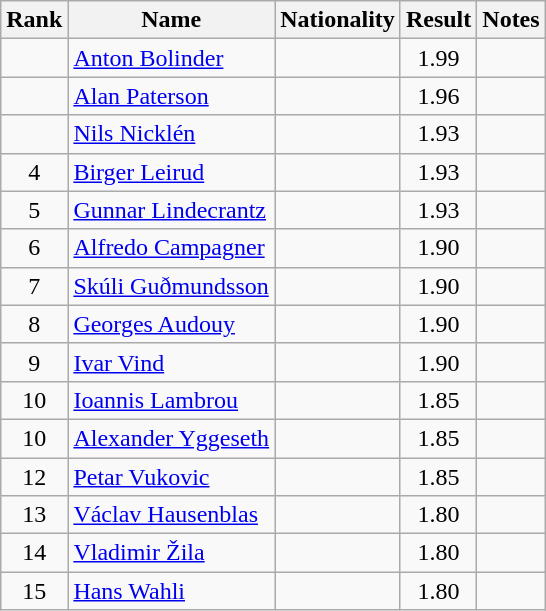<table class="wikitable sortable" style="text-align:center">
<tr>
<th>Rank</th>
<th>Name</th>
<th>Nationality</th>
<th>Result</th>
<th>Notes</th>
</tr>
<tr>
<td></td>
<td align=left><a href='#'>Anton Bolinder</a></td>
<td align=left></td>
<td>1.99</td>
<td></td>
</tr>
<tr>
<td></td>
<td align=left><a href='#'>Alan Paterson</a></td>
<td align=left></td>
<td>1.96</td>
<td></td>
</tr>
<tr>
<td></td>
<td align=left><a href='#'>Nils Nicklén</a></td>
<td align=left></td>
<td>1.93</td>
<td></td>
</tr>
<tr>
<td>4</td>
<td align=left><a href='#'>Birger Leirud</a></td>
<td align=left></td>
<td>1.93</td>
<td></td>
</tr>
<tr>
<td>5</td>
<td align=left><a href='#'>Gunnar Lindecrantz</a></td>
<td align=left></td>
<td>1.93</td>
<td></td>
</tr>
<tr>
<td>6</td>
<td align=left><a href='#'>Alfredo Campagner</a></td>
<td align=left></td>
<td>1.90</td>
<td></td>
</tr>
<tr>
<td>7</td>
<td align=left><a href='#'>Skúli Guðmundsson</a></td>
<td align=left></td>
<td>1.90</td>
<td></td>
</tr>
<tr>
<td>8</td>
<td align=left><a href='#'>Georges Audouy</a></td>
<td align=left></td>
<td>1.90</td>
<td></td>
</tr>
<tr>
<td>9</td>
<td align=left><a href='#'>Ivar Vind</a></td>
<td align=left></td>
<td>1.90</td>
<td></td>
</tr>
<tr>
<td>10</td>
<td align=left><a href='#'>Ioannis Lambrou</a></td>
<td align=left></td>
<td>1.85</td>
<td></td>
</tr>
<tr>
<td>10</td>
<td align=left><a href='#'>Alexander Yggeseth</a></td>
<td align=left></td>
<td>1.85</td>
<td></td>
</tr>
<tr>
<td>12</td>
<td align=left><a href='#'>Petar Vukovic</a></td>
<td align=left></td>
<td>1.85</td>
<td></td>
</tr>
<tr>
<td>13</td>
<td align=left><a href='#'>Václav Hausenblas</a></td>
<td align=left></td>
<td>1.80</td>
<td></td>
</tr>
<tr>
<td>14</td>
<td align=left><a href='#'>Vladimir Žila</a></td>
<td align=left></td>
<td>1.80</td>
<td></td>
</tr>
<tr>
<td>15</td>
<td align=left><a href='#'>Hans Wahli</a></td>
<td align=left></td>
<td>1.80</td>
<td></td>
</tr>
</table>
